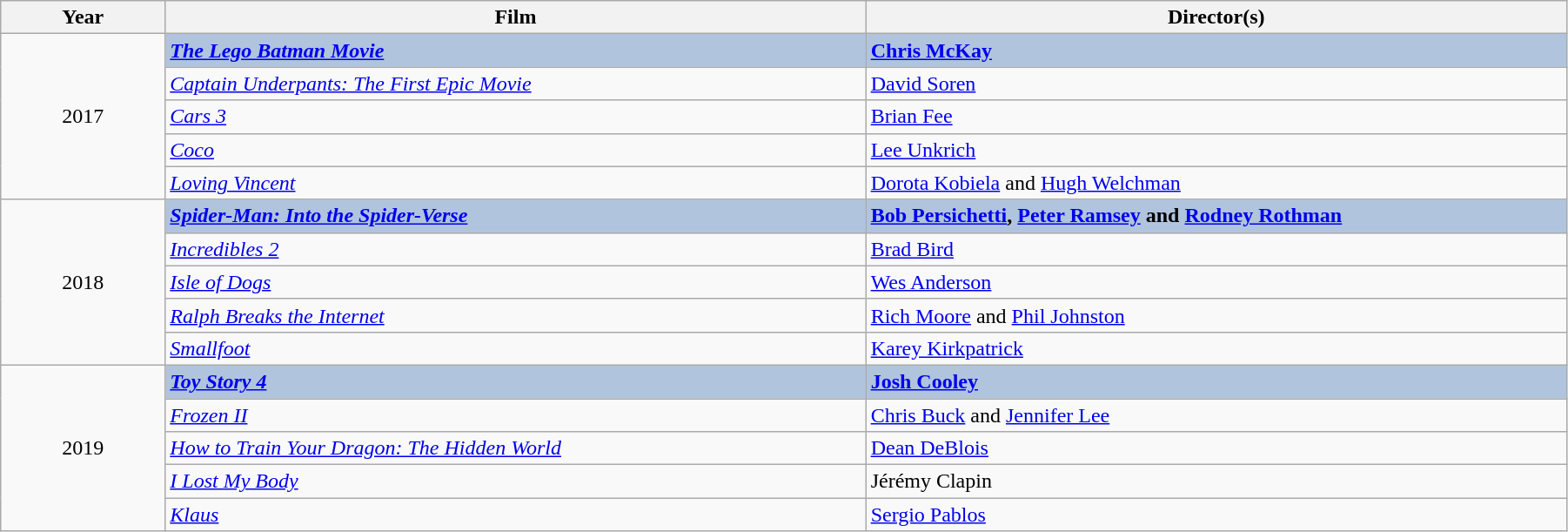<table class="wikitable" width="95%" cellpadding="5">
<tr>
<th width="100"><strong>Year</strong></th>
<th width="450"><strong>Film</strong></th>
<th width="450"><strong>Director(s)</strong></th>
</tr>
<tr>
<td rowspan=5 style="text-align:center;">2017<br></td>
<td style="background:#B0C4DE;"><strong><em><a href='#'>The Lego Batman Movie</a></em></strong></td>
<td style="background:#B0C4DE;"><strong><a href='#'>Chris McKay</a></strong></td>
</tr>
<tr>
<td><em><a href='#'>Captain Underpants: The First Epic Movie</a></em></td>
<td><a href='#'>David Soren</a></td>
</tr>
<tr>
<td><em><a href='#'>Cars 3</a></em></td>
<td><a href='#'>Brian Fee</a></td>
</tr>
<tr>
<td><em><a href='#'>Coco</a></em></td>
<td><a href='#'>Lee Unkrich</a></td>
</tr>
<tr>
<td><em><a href='#'>Loving Vincent</a></em></td>
<td><a href='#'>Dorota Kobiela</a> and <a href='#'>Hugh Welchman</a></td>
</tr>
<tr>
<td rowspan=5 style="text-align:center;">2018<br></td>
<td style="background:#B0C4DE;"><strong><em><a href='#'>Spider-Man: Into the Spider-Verse</a></em></strong></td>
<td style="background:#B0C4DE;"><strong><a href='#'>Bob Persichetti</a>, <a href='#'>Peter Ramsey</a> and <a href='#'>Rodney Rothman</a></strong></td>
</tr>
<tr>
<td><em><a href='#'>Incredibles 2</a></em></td>
<td><a href='#'>Brad Bird</a></td>
</tr>
<tr>
<td><em><a href='#'>Isle of Dogs</a></em></td>
<td><a href='#'>Wes Anderson</a></td>
</tr>
<tr>
<td><em><a href='#'>Ralph Breaks the Internet</a></em></td>
<td><a href='#'>Rich Moore</a> and <a href='#'>Phil Johnston</a></td>
</tr>
<tr>
<td><em><a href='#'>Smallfoot</a></em></td>
<td><a href='#'>Karey Kirkpatrick</a></td>
</tr>
<tr>
<td rowspan=5 style="text-align:center;">2019<br></td>
<td style="background:#B0C4DE;"><strong><em><a href='#'>Toy Story 4</a></em></strong></td>
<td style="background:#B0C4DE;"><strong><a href='#'>Josh Cooley</a></strong></td>
</tr>
<tr>
<td><em><a href='#'>Frozen II</a></em></td>
<td><a href='#'>Chris Buck</a> and <a href='#'>Jennifer Lee</a></td>
</tr>
<tr>
<td><em><a href='#'>How to Train Your Dragon: The Hidden World</a></em></td>
<td><a href='#'>Dean DeBlois</a></td>
</tr>
<tr>
<td><em><a href='#'>I Lost My Body</a></em></td>
<td>Jérémy Clapin</td>
</tr>
<tr>
<td><em><a href='#'>Klaus</a></em></td>
<td><a href='#'>Sergio Pablos</a></td>
</tr>
</table>
